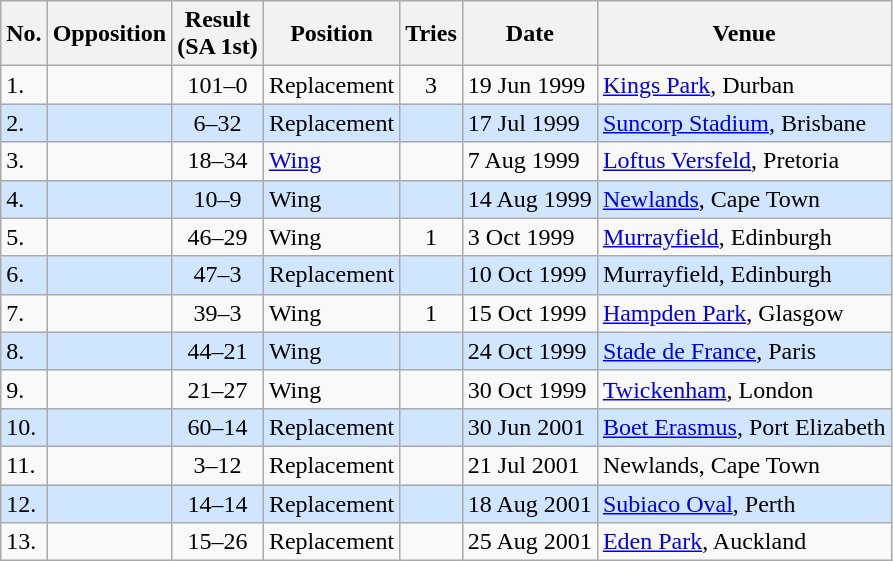<table class="wikitable sortable">
<tr>
<th>No.</th>
<th>Opposition</th>
<th>Result<br>(SA 1st)</th>
<th>Position</th>
<th>Tries</th>
<th>Date</th>
<th>Venue</th>
</tr>
<tr>
<td>1.</td>
<td></td>
<td align="center">101–0</td>
<td>Replacement</td>
<td align="center">3</td>
<td>19 Jun 1999</td>
<td><a href='#'>Kings Park</a>, Durban</td>
</tr>
<tr style="background: #D0E6FF;">
<td>2.</td>
<td></td>
<td align="center">6–32</td>
<td>Replacement</td>
<td></td>
<td>17 Jul 1999</td>
<td><a href='#'>Suncorp Stadium</a>, Brisbane</td>
</tr>
<tr>
<td>3.</td>
<td></td>
<td align="center">18–34</td>
<td><a href='#'>Wing</a></td>
<td></td>
<td>7 Aug 1999</td>
<td><a href='#'>Loftus Versfeld</a>, Pretoria</td>
</tr>
<tr style="background: #D0E6FF;">
<td>4.</td>
<td></td>
<td align="center">10–9</td>
<td>Wing</td>
<td></td>
<td>14 Aug 1999</td>
<td><a href='#'>Newlands</a>, Cape Town</td>
</tr>
<tr>
<td>5.</td>
<td></td>
<td align="center">46–29</td>
<td>Wing</td>
<td align="center">1</td>
<td>3 Oct 1999</td>
<td><a href='#'>Murrayfield</a>, Edinburgh</td>
</tr>
<tr style="background: #D0E6FF;">
<td>6.</td>
<td></td>
<td align="center">47–3</td>
<td>Replacement</td>
<td></td>
<td>10 Oct 1999</td>
<td>Murrayfield, Edinburgh</td>
</tr>
<tr>
<td>7.</td>
<td></td>
<td align="center">39–3</td>
<td>Wing</td>
<td align="center">1</td>
<td>15 Oct 1999</td>
<td><a href='#'>Hampden Park</a>, Glasgow</td>
</tr>
<tr style="background: #D0E6FF;">
<td>8.</td>
<td></td>
<td align="center">44–21</td>
<td>Wing</td>
<td></td>
<td>24 Oct 1999</td>
<td><a href='#'>Stade de France</a>, Paris</td>
</tr>
<tr>
<td>9.</td>
<td></td>
<td align="center">21–27</td>
<td>Wing</td>
<td></td>
<td>30 Oct 1999</td>
<td><a href='#'>Twickenham</a>, London</td>
</tr>
<tr style="background: #D0E6FF;">
<td>10.</td>
<td></td>
<td align="center">60–14</td>
<td>Replacement</td>
<td></td>
<td>30 Jun 2001</td>
<td><a href='#'>Boet Erasmus</a>, Port Elizabeth</td>
</tr>
<tr>
<td>11.</td>
<td></td>
<td align="center">3–12</td>
<td>Replacement</td>
<td></td>
<td>21 Jul 2001</td>
<td>Newlands, Cape Town</td>
</tr>
<tr style="background: #D0E6FF;">
<td>12.</td>
<td></td>
<td align="center">14–14</td>
<td>Replacement</td>
<td></td>
<td>18 Aug 2001</td>
<td><a href='#'>Subiaco Oval</a>, Perth</td>
</tr>
<tr>
<td>13.</td>
<td></td>
<td align="center">15–26</td>
<td>Replacement</td>
<td></td>
<td>25 Aug 2001</td>
<td><a href='#'>Eden Park</a>, Auckland</td>
</tr>
</table>
